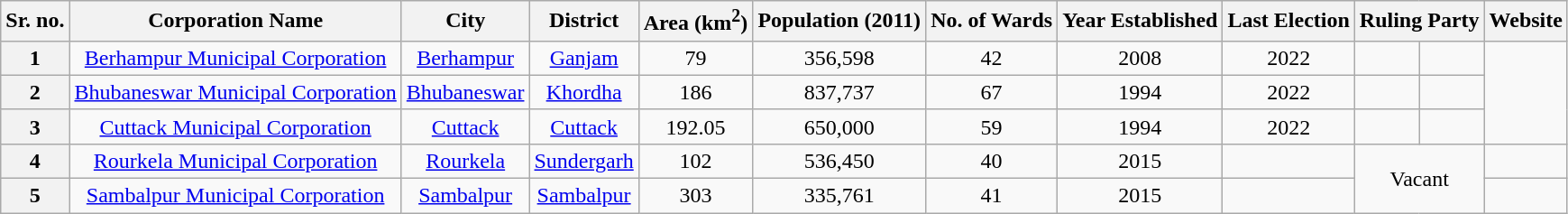<table class="wikitable sortable" style="text-align:center;">
<tr>
<th>Sr. no.</th>
<th>Corporation Name</th>
<th>City</th>
<th>District</th>
<th>Area (km<sup>2</sup>)</th>
<th>Population (2011)</th>
<th>No. of Wards</th>
<th>Year Established</th>
<th>Last Election</th>
<th colspan="2">Ruling Party</th>
<th>Website</th>
</tr>
<tr>
<th>1</th>
<td><a href='#'>Berhampur Municipal Corporation</a></td>
<td><a href='#'>Berhampur</a></td>
<td><a href='#'>Ganjam</a></td>
<td>79</td>
<td>356,598</td>
<td>42</td>
<td>2008</td>
<td>2022</td>
<td></td>
<td></td>
</tr>
<tr>
<th>2</th>
<td><a href='#'>Bhubaneswar Municipal Corporation</a></td>
<td><a href='#'>Bhubaneswar</a></td>
<td><a href='#'>Khordha</a></td>
<td>186</td>
<td>837,737</td>
<td>67</td>
<td>1994</td>
<td>2022</td>
<td></td>
<td></td>
</tr>
<tr>
<th>3</th>
<td><a href='#'>Cuttack Municipal Corporation</a></td>
<td><a href='#'>Cuttack</a></td>
<td><a href='#'>Cuttack</a></td>
<td>192.05</td>
<td>650,000</td>
<td>59</td>
<td>1994</td>
<td>2022</td>
<td></td>
<td></td>
</tr>
<tr>
<th>4</th>
<td><a href='#'>Rourkela Municipal Corporation</a></td>
<td><a href='#'>Rourkela</a></td>
<td><a href='#'>Sundergarh</a></td>
<td>102</td>
<td>536,450</td>
<td>40</td>
<td>2015</td>
<td></td>
<td colspan="2" rowspan="2">Vacant</td>
<td></td>
</tr>
<tr>
<th>5</th>
<td><a href='#'>Sambalpur Municipal Corporation</a></td>
<td><a href='#'>Sambalpur</a></td>
<td><a href='#'>Sambalpur</a></td>
<td>303</td>
<td>335,761</td>
<td>41</td>
<td>2015</td>
<td></td>
<td><br></onlyinclude></td>
</tr>
</table>
